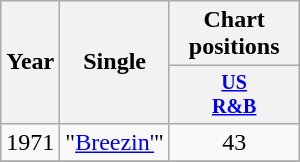<table class="wikitable" style="text-align:center;">
<tr>
<th rowspan="2">Year</th>
<th rowspan="2">Single</th>
<th colspan="3">Chart positions</th>
</tr>
<tr style="font-size:smaller;">
<th width="80"><a href='#'>US<br>R&B</a></th>
</tr>
<tr>
<td rowspan="1">1971</td>
<td align="left">"<a href='#'>Breezin'</a>"</td>
<td>43</td>
</tr>
<tr>
</tr>
</table>
